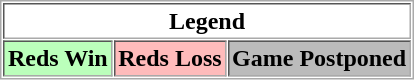<table align="center" border="1" cellpadding="2" cellspacing="1" style="border:1px solid #aaa">
<tr>
<th colspan="3">Legend</th>
</tr>
<tr>
<th bgcolor="bbffbb">Reds Win</th>
<th bgcolor="ffbbbb">Reds Loss</th>
<th bgcolor="bbbbbb">Game Postponed</th>
</tr>
</table>
